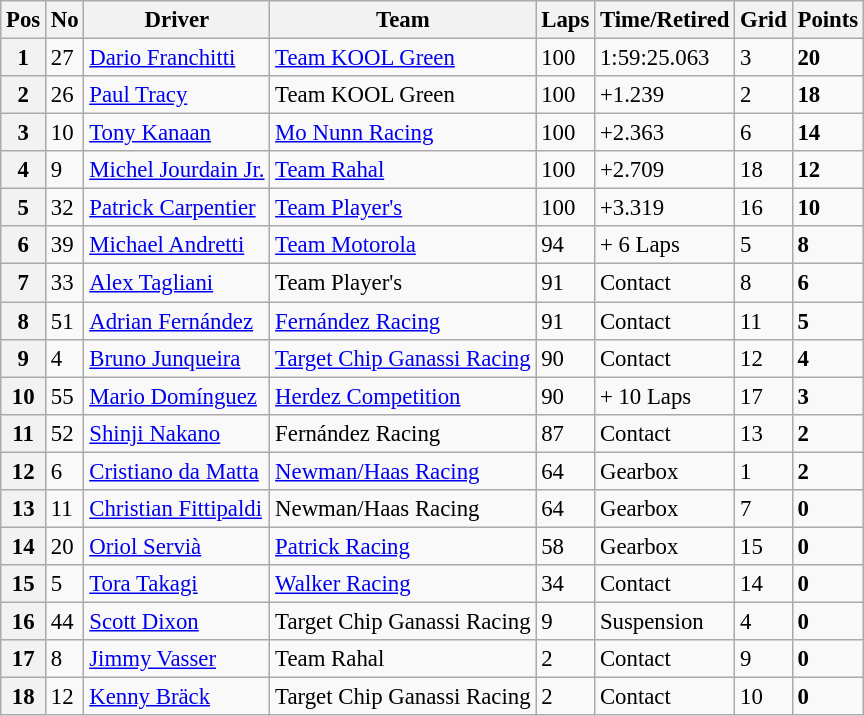<table class="wikitable" style="font-size:95%;">
<tr>
<th>Pos</th>
<th>No</th>
<th>Driver</th>
<th>Team</th>
<th>Laps</th>
<th>Time/Retired</th>
<th>Grid</th>
<th>Points</th>
</tr>
<tr>
<th>1</th>
<td>27</td>
<td> <a href='#'>Dario Franchitti</a></td>
<td><a href='#'>Team KOOL Green</a></td>
<td>100</td>
<td>1:59:25.063</td>
<td>3</td>
<td><strong>20</strong></td>
</tr>
<tr>
<th>2</th>
<td>26</td>
<td> <a href='#'>Paul Tracy</a></td>
<td>Team KOOL Green</td>
<td>100</td>
<td>+1.239</td>
<td>2</td>
<td><strong>18</strong></td>
</tr>
<tr>
<th>3</th>
<td>10</td>
<td> <a href='#'>Tony Kanaan</a></td>
<td><a href='#'>Mo Nunn Racing</a></td>
<td>100</td>
<td>+2.363</td>
<td>6</td>
<td><strong>14</strong></td>
</tr>
<tr>
<th>4</th>
<td>9</td>
<td> <a href='#'>Michel Jourdain Jr.</a></td>
<td><a href='#'>Team Rahal</a></td>
<td>100</td>
<td>+2.709</td>
<td>18</td>
<td><strong>12</strong></td>
</tr>
<tr>
<th>5</th>
<td>32</td>
<td> <a href='#'>Patrick Carpentier</a></td>
<td><a href='#'>Team Player's</a></td>
<td>100</td>
<td>+3.319</td>
<td>16</td>
<td><strong>10</strong></td>
</tr>
<tr>
<th>6</th>
<td>39</td>
<td> <a href='#'>Michael Andretti</a></td>
<td><a href='#'>Team Motorola</a></td>
<td>94</td>
<td>+ 6 Laps</td>
<td>5</td>
<td><strong>8</strong></td>
</tr>
<tr>
<th>7</th>
<td>33</td>
<td> <a href='#'>Alex Tagliani</a></td>
<td>Team Player's</td>
<td>91</td>
<td>Contact</td>
<td>8</td>
<td><strong>6</strong></td>
</tr>
<tr>
<th>8</th>
<td>51</td>
<td> <a href='#'>Adrian Fernández</a></td>
<td><a href='#'>Fernández Racing</a></td>
<td>91</td>
<td>Contact</td>
<td>11</td>
<td><strong>5</strong></td>
</tr>
<tr>
<th>9</th>
<td>4</td>
<td> <a href='#'>Bruno Junqueira</a></td>
<td><a href='#'>Target Chip Ganassi Racing</a></td>
<td>90</td>
<td>Contact</td>
<td>12</td>
<td><strong>4</strong></td>
</tr>
<tr>
<th>10</th>
<td>55</td>
<td> <a href='#'>Mario Domínguez</a></td>
<td><a href='#'>Herdez Competition</a></td>
<td>90</td>
<td>+ 10 Laps</td>
<td>17</td>
<td><strong>3</strong></td>
</tr>
<tr>
<th>11</th>
<td>52</td>
<td> <a href='#'>Shinji Nakano</a></td>
<td>Fernández Racing</td>
<td>87</td>
<td>Contact</td>
<td>13</td>
<td><strong>2</strong></td>
</tr>
<tr>
<th>12</th>
<td>6</td>
<td> <a href='#'>Cristiano da Matta</a></td>
<td><a href='#'>Newman/Haas Racing</a></td>
<td>64</td>
<td>Gearbox</td>
<td>1</td>
<td><strong>2</strong></td>
</tr>
<tr>
<th>13</th>
<td>11</td>
<td> <a href='#'>Christian Fittipaldi</a></td>
<td>Newman/Haas Racing</td>
<td>64</td>
<td>Gearbox</td>
<td>7</td>
<td><strong>0</strong></td>
</tr>
<tr>
<th>14</th>
<td>20</td>
<td> <a href='#'>Oriol Servià</a></td>
<td><a href='#'>Patrick Racing</a></td>
<td>58</td>
<td>Gearbox</td>
<td>15</td>
<td><strong>0</strong></td>
</tr>
<tr>
<th>15</th>
<td>5</td>
<td> <a href='#'>Tora Takagi</a></td>
<td><a href='#'>Walker Racing</a></td>
<td>34</td>
<td>Contact</td>
<td>14</td>
<td><strong>0</strong></td>
</tr>
<tr>
<th>16</th>
<td>44</td>
<td> <a href='#'>Scott Dixon</a></td>
<td>Target Chip Ganassi Racing</td>
<td>9</td>
<td>Suspension</td>
<td>4</td>
<td><strong>0</strong></td>
</tr>
<tr>
<th>17</th>
<td>8</td>
<td> <a href='#'>Jimmy Vasser</a></td>
<td>Team Rahal</td>
<td>2</td>
<td>Contact</td>
<td>9</td>
<td><strong>0</strong></td>
</tr>
<tr>
<th>18</th>
<td>12</td>
<td> <a href='#'>Kenny Bräck</a></td>
<td>Target Chip Ganassi Racing</td>
<td>2</td>
<td>Contact</td>
<td>10</td>
<td><strong>0</strong></td>
</tr>
</table>
